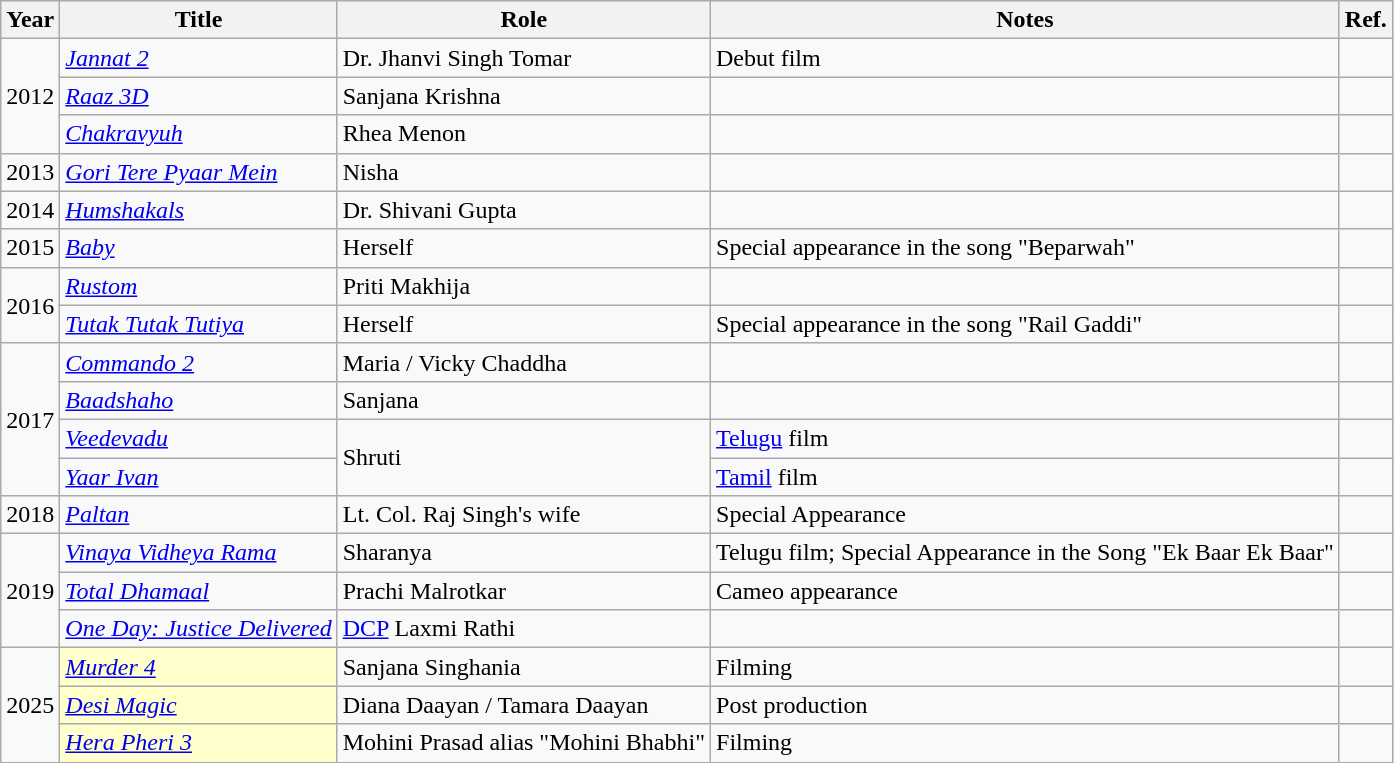<table class="wikitable sortable">
<tr>
<th>Year</th>
<th>Title</th>
<th>Role</th>
<th class="unsortable">Notes</th>
<th class="unsortable">Ref.</th>
</tr>
<tr>
<td rowspan="3">2012</td>
<td scope="row"><em><a href='#'>Jannat 2</a></em></td>
<td>Dr. Jhanvi Singh Tomar</td>
<td>Debut film</td>
<td></td>
</tr>
<tr>
<td scope="row"><em><a href='#'>Raaz 3D</a></em></td>
<td>Sanjana Krishna</td>
<td></td>
<td></td>
</tr>
<tr>
<td scope="row"><em><a href='#'>Chakravyuh</a></em></td>
<td>Rhea Menon</td>
<td></td>
<td></td>
</tr>
<tr>
<td>2013</td>
<td scope="row"><em><a href='#'>Gori Tere Pyaar Mein</a></em></td>
<td>Nisha</td>
<td></td>
<td></td>
</tr>
<tr>
<td>2014</td>
<td scope="row"><em><a href='#'>Humshakals</a></em></td>
<td>Dr. Shivani Gupta</td>
<td></td>
<td></td>
</tr>
<tr>
<td>2015</td>
<td scope="row"><em><a href='#'>Baby</a></em></td>
<td>Herself</td>
<td>Special appearance in the song "Beparwah"</td>
<td></td>
</tr>
<tr>
<td rowspan="2">2016</td>
<td scope="row"><em><a href='#'>Rustom</a></em></td>
<td>Priti Makhija</td>
<td></td>
<td></td>
</tr>
<tr>
<td scope="row"><em><a href='#'>Tutak Tutak Tutiya</a></em></td>
<td>Herself</td>
<td>Special appearance in the song "Rail Gaddi"</td>
<td></td>
</tr>
<tr>
<td rowspan="4">2017</td>
<td scope="row"><em><a href='#'>Commando 2</a></em></td>
<td>Maria / Vicky Chaddha</td>
<td></td>
<td></td>
</tr>
<tr>
<td scope="row"><em><a href='#'>Baadshaho</a></em></td>
<td>Sanjana</td>
<td></td>
<td></td>
</tr>
<tr>
<td scope="row"><em><a href='#'>Veedevadu</a></em></td>
<td rowspan="2">Shruti</td>
<td><a href='#'>Telugu</a> film</td>
<td></td>
</tr>
<tr>
<td scope="row"><em><a href='#'>Yaar Ivan</a></em></td>
<td><a href='#'>Tamil</a> film</td>
<td></td>
</tr>
<tr>
<td>2018</td>
<td><em><a href='#'>Paltan</a></em></td>
<td>Lt. Col. Raj Singh's wife</td>
<td>Special Appearance</td>
<td></td>
</tr>
<tr>
<td rowspan="3">2019</td>
<td><em><a href='#'>Vinaya Vidheya Rama</a></em></td>
<td>Sharanya</td>
<td>Telugu film; Special Appearance in the Song "Ek Baar Ek Baar"</td>
<td></td>
</tr>
<tr>
<td><em><a href='#'>Total Dhamaal</a></em></td>
<td>Prachi Malrotkar</td>
<td>Cameo appearance</td>
<td></td>
</tr>
<tr>
<td><em><a href='#'>One Day: Justice Delivered</a></em></td>
<td><a href='#'>DCP</a> Laxmi Rathi</td>
<td></td>
<td></td>
</tr>
<tr>
<td rowspan="3">2025</td>
<td scope="row" style="background:#ffc;"><em><a href='#'>Murder 4</a></em></td>
<td>Sanjana Singhania</td>
<td>Filming</td>
<td></td>
</tr>
<tr>
<td scope="row" style="background:#ffc;"><em><a href='#'>Desi Magic</a></em></td>
<td>Diana Daayan / Tamara Daayan</td>
<td>Post production</td>
<td></td>
</tr>
<tr>
<td scope="row" style="background:#ffc;"><em><a href='#'>Hera Pheri 3</a></em></td>
<td>Mohini Prasad alias "Mohini Bhabhi"</td>
<td>Filming</td>
<td></td>
</tr>
</table>
